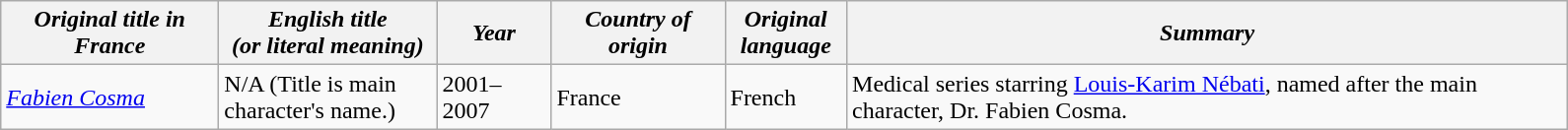<table class="wikitable">
<tr>
<th style="width:140px;"><em>Original title in France</em></th>
<th style="width:140px;"><em>English title<br>(or literal meaning)</em></th>
<th style="width:70px;"><em>Year</em></th>
<th style="width:110px;"><em>Country of origin</em></th>
<th style="width:75px;"><em>Original language</em></th>
<th style="width:480px;"><em>Summary</em></th>
</tr>
<tr>
<td><em><a href='#'>Fabien Cosma</a></em></td>
<td>N/A (Title is main character's name.)</td>
<td>2001–2007</td>
<td>France</td>
<td>French</td>
<td>Medical series starring <a href='#'>Louis-Karim Nébati</a>, named after the main character, Dr. Fabien Cosma.</td>
</tr>
</table>
